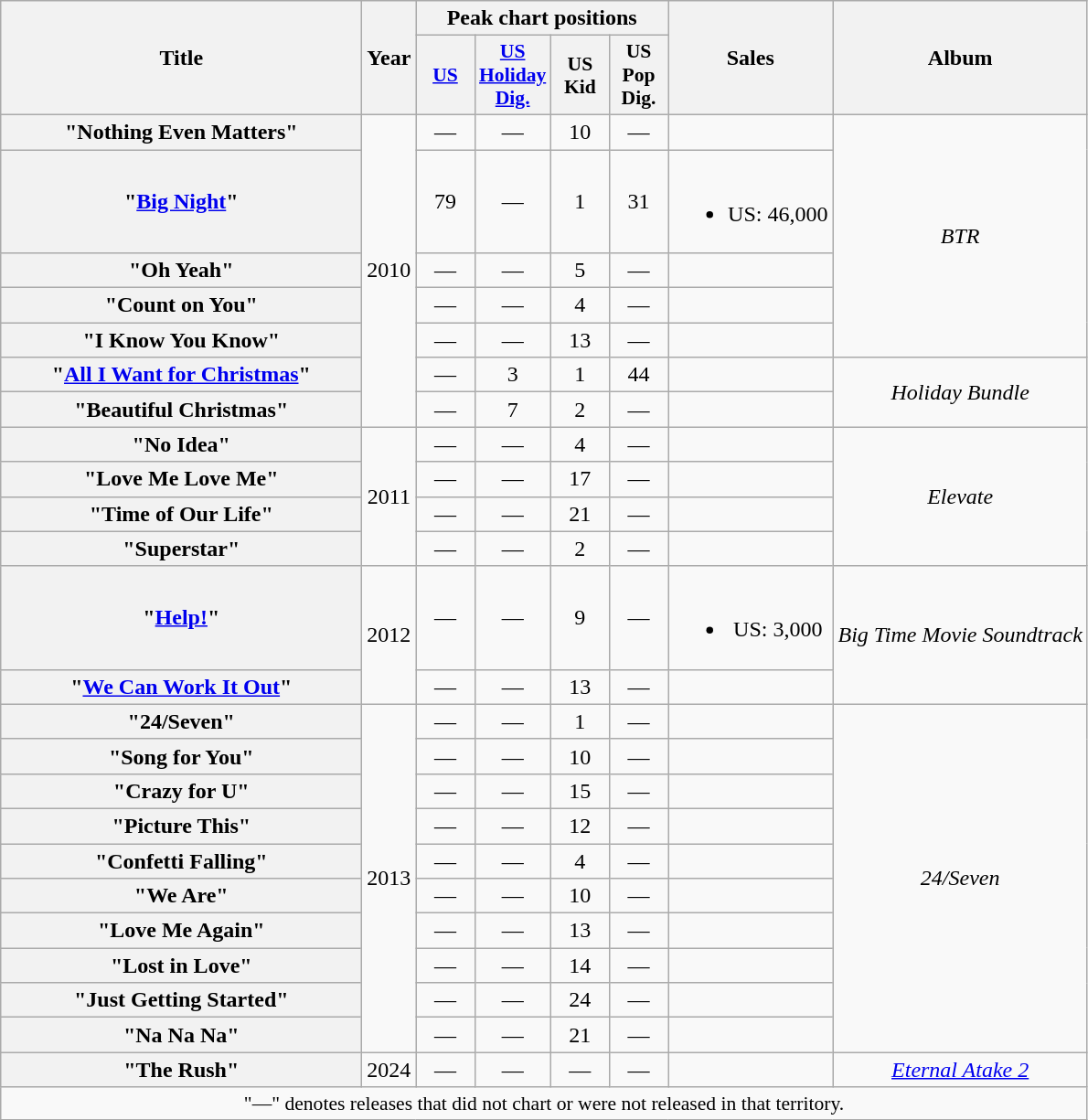<table class="wikitable plainrowheaders" style="text-align:center;">
<tr>
<th scope="col" rowspan="2" style="width:16em;">Title</th>
<th scope="col" rowspan="2">Year</th>
<th scope="col" colspan="4">Peak chart positions</th>
<th scope="col" rowspan="2">Sales</th>
<th scope="col" rowspan="2">Album</th>
</tr>
<tr>
<th scope="col" style="width:2.5em;font-size:90%;"><a href='#'>US</a><br></th>
<th scope="col" style="width:2.5em;font-size:90%;"><a href='#'>US<br>Holiday Dig.</a><br></th>
<th scope="col" style="width:2.5em;font-size:90%;">US<br>Kid<br></th>
<th scope="col" style="width:2.5em;font-size:90%;">US<br>Pop Dig.<br></th>
</tr>
<tr>
<th scope="row">"Nothing Even Matters"</th>
<td rowspan="7">2010</td>
<td>—</td>
<td>—</td>
<td>10</td>
<td>—</td>
<td></td>
<td rowspan="5"><em>BTR</em></td>
</tr>
<tr>
<th scope="row">"<a href='#'>Big Night</a>"</th>
<td>79</td>
<td>—</td>
<td>1</td>
<td>31</td>
<td><br><ul><li>US: 46,000</li></ul></td>
</tr>
<tr>
<th scope="row">"Oh Yeah"</th>
<td>—</td>
<td>—</td>
<td>5</td>
<td>—</td>
<td></td>
</tr>
<tr>
<th scope="row">"Count on You"<br></th>
<td>—</td>
<td>—</td>
<td>4</td>
<td>—</td>
<td></td>
</tr>
<tr>
<th scope="row">"I Know You Know"<br></th>
<td>—</td>
<td>—</td>
<td>13</td>
<td>—</td>
<td></td>
</tr>
<tr>
<th scope="row">"<a href='#'>All I Want for Christmas</a>"</th>
<td>—</td>
<td>3</td>
<td>1</td>
<td>44</td>
<td></td>
<td rowspan="2"><em>Holiday Bundle</em></td>
</tr>
<tr>
<th scope="row">"Beautiful Christmas"</th>
<td>—</td>
<td>7</td>
<td>2</td>
<td>—</td>
<td></td>
</tr>
<tr>
<th scope="row">"No Idea"</th>
<td rowspan="4">2011</td>
<td>—</td>
<td>—</td>
<td>4</td>
<td>—</td>
<td></td>
<td rowspan="4"><em>Elevate</em></td>
</tr>
<tr>
<th scope="row">"Love Me Love Me"</th>
<td>—</td>
<td>—</td>
<td>17</td>
<td>—</td>
<td></td>
</tr>
<tr>
<th scope="row">"Time of Our Life"</th>
<td>—</td>
<td>—</td>
<td>21</td>
<td>—</td>
<td></td>
</tr>
<tr>
<th scope="row">"Superstar"</th>
<td>—</td>
<td>—</td>
<td>2</td>
<td>—</td>
<td></td>
</tr>
<tr>
<th scope="row">"<a href='#'>Help!</a>"</th>
<td rowspan="2">2012</td>
<td>—</td>
<td>—</td>
<td>9</td>
<td>—</td>
<td><br><ul><li>US: 3,000</li></ul></td>
<td rowspan="2"><em>Big Time Movie Soundtrack</em></td>
</tr>
<tr>
<th scope="row">"<a href='#'>We Can Work It Out</a>"</th>
<td>—</td>
<td>—</td>
<td>13</td>
<td>—</td>
<td></td>
</tr>
<tr>
<th scope="row">"24/Seven"</th>
<td rowspan="10">2013</td>
<td>—</td>
<td>—</td>
<td>1</td>
<td>—</td>
<td></td>
<td rowspan="10"><em>24/Seven</em></td>
</tr>
<tr>
<th scope="row">"Song for You"<br></th>
<td>—</td>
<td>—</td>
<td>10</td>
<td>—</td>
<td></td>
</tr>
<tr>
<th scope="row">"Crazy for U"</th>
<td>—</td>
<td>—</td>
<td>15</td>
<td>—</td>
<td></td>
</tr>
<tr>
<th scope="row">"Picture This"</th>
<td>—</td>
<td>—</td>
<td>12</td>
<td>—</td>
<td></td>
</tr>
<tr>
<th scope="row">"Confetti Falling"</th>
<td>—</td>
<td>—</td>
<td>4</td>
<td>—</td>
<td></td>
</tr>
<tr>
<th scope="row">"We Are"</th>
<td>—</td>
<td>—</td>
<td>10</td>
<td>—</td>
<td></td>
</tr>
<tr>
<th scope="row">"Love Me Again"</th>
<td>—</td>
<td>—</td>
<td>13</td>
<td>—</td>
<td></td>
</tr>
<tr>
<th scope="row">"Lost in Love"<br></th>
<td>—</td>
<td>—</td>
<td>14</td>
<td>—</td>
<td></td>
</tr>
<tr>
<th scope="row">"Just Getting Started"</th>
<td>—</td>
<td>—</td>
<td>24</td>
<td>—</td>
<td></td>
</tr>
<tr>
<th scope="row">"Na Na Na"</th>
<td>—</td>
<td>—</td>
<td>21</td>
<td>—</td>
<td></td>
</tr>
<tr>
<th scope="row">"The Rush"<br></th>
<td>2024</td>
<td>—</td>
<td>—</td>
<td>—</td>
<td>—</td>
<td></td>
<td><em><a href='#'>Eternal Atake 2</a></em></td>
</tr>
<tr>
<td colspan="8" style="text-align:center; font-size:90%;">"—" denotes releases that did not chart or were not released in that territory.</td>
</tr>
</table>
